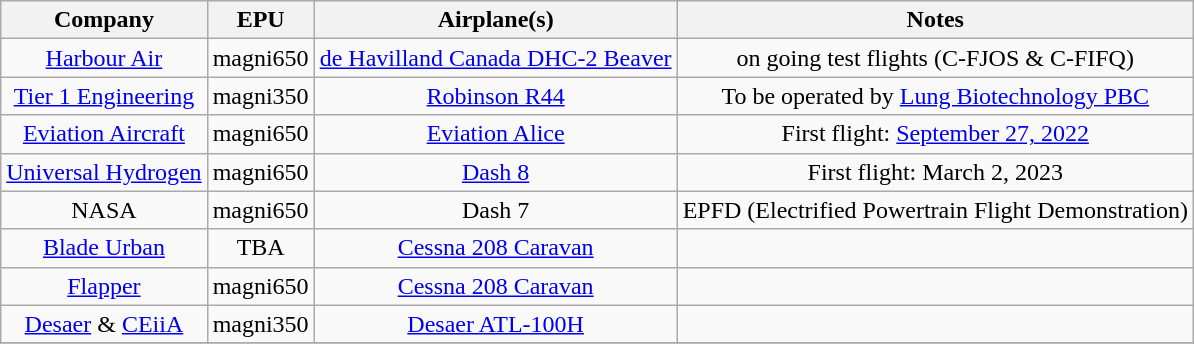<table class="wikitable sortable" style="text-align:center;">
<tr>
<th>Company</th>
<th>EPU</th>
<th>Airplane(s)</th>
<th>Notes</th>
</tr>
<tr>
<td><a href='#'>Harbour Air</a></td>
<td>magni650</td>
<td><a href='#'>de Havilland Canada DHC-2 Beaver</a></td>
<td>on going test flights (C-FJOS & C-FIFQ)</td>
</tr>
<tr>
<td><a href='#'>Tier 1 Engineering</a></td>
<td>magni350</td>
<td><a href='#'>Robinson R44</a></td>
<td>To be operated by <a href='#'>Lung Biotechnology PBC</a></td>
</tr>
<tr>
<td><a href='#'>Eviation Aircraft</a></td>
<td>magni650</td>
<td><a href='#'>Eviation Alice</a></td>
<td>First flight: <a href='#'>September 27, 2022</a></td>
</tr>
<tr>
<td><a href='#'>Universal Hydrogen</a></td>
<td>magni650</td>
<td><a href='#'>Dash 8</a></td>
<td>First flight: March 2, 2023</td>
</tr>
<tr>
<td>NASA</td>
<td>magni650</td>
<td>Dash 7</td>
<td>EPFD (Electrified Powertrain Flight Demonstration)</td>
</tr>
<tr>
<td><a href='#'>Blade Urban</a></td>
<td>TBA</td>
<td><a href='#'>Cessna 208 Caravan</a></td>
<td></td>
</tr>
<tr>
<td><a href='#'>Flapper</a></td>
<td>magni650</td>
<td><a href='#'>Cessna 208 Caravan</a></td>
<td></td>
</tr>
<tr>
<td><a href='#'>Desaer</a> & <a href='#'>CEiiA</a></td>
<td>magni350</td>
<td><a href='#'>Desaer ATL-100H</a></td>
<td></td>
</tr>
<tr>
</tr>
</table>
